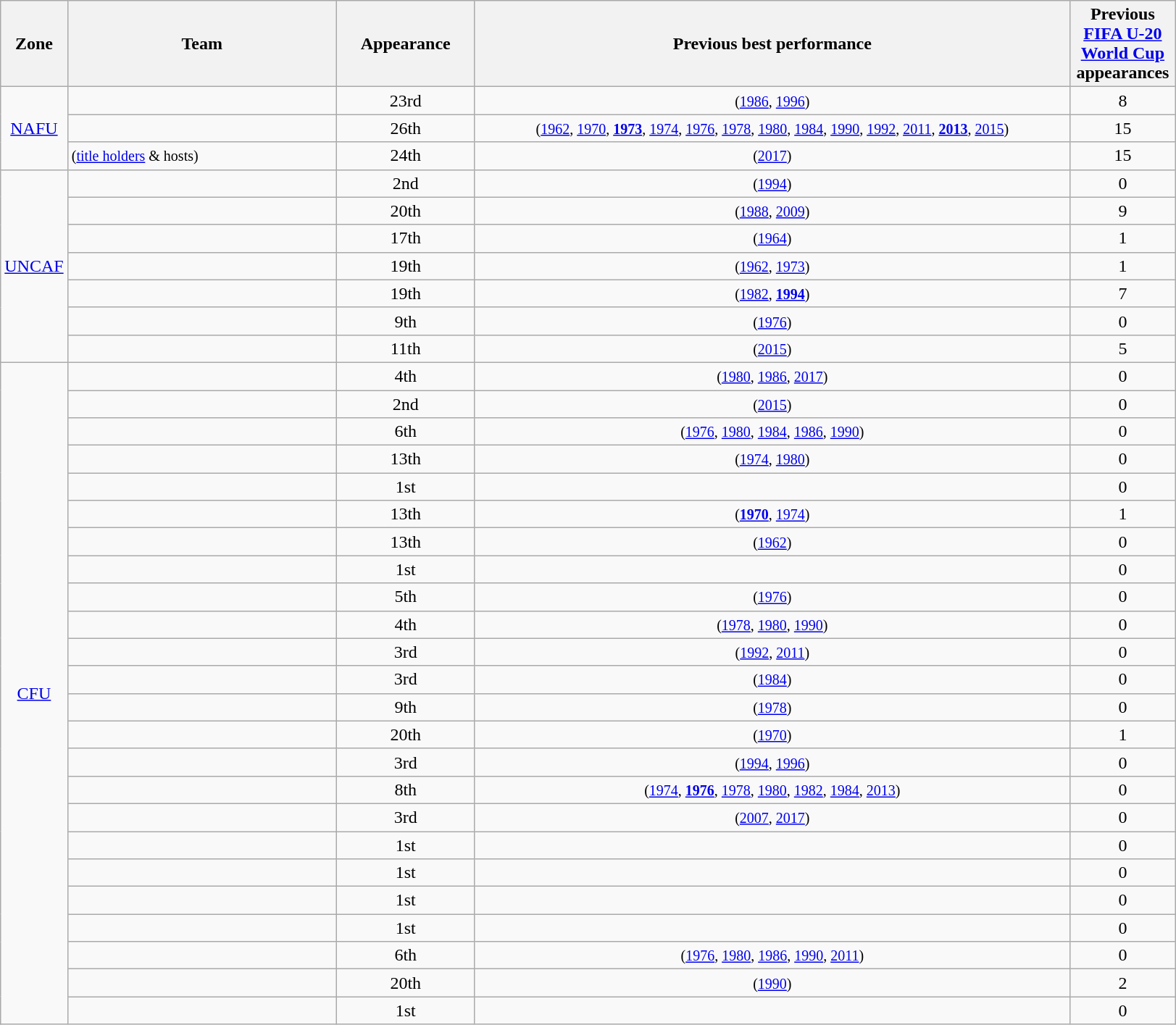<table class="wikitable sortable">
<tr>
<th>Zone</th>
<th width=240px>Team</th>
<th width=120px data-sort-type="number">Appearance</th>
<th width=540px>Previous best performance</th>
<th width=90px>Previous <a href='#'>FIFA U-20 World Cup</a> appearances</th>
</tr>
<tr>
<td align=center rowspan=3><a href='#'>NAFU</a></td>
<td align=left></td>
<td align=center>23rd</td>
<td align=center> <small>(<a href='#'>1986</a>, <a href='#'>1996</a>)</small></td>
<td align=center>8</td>
</tr>
<tr>
<td align=left></td>
<td align=center>26th</td>
<td align=center> <small>(<a href='#'>1962</a>, <a href='#'>1970</a>, <strong><a href='#'>1973</a></strong>, <a href='#'>1974</a>, <a href='#'>1976</a>, <a href='#'>1978</a>, <a href='#'>1980</a>, <a href='#'>1984</a>, <a href='#'>1990</a>, <a href='#'>1992</a>, <a href='#'>2011</a>, <strong><a href='#'>2013</a></strong>, <a href='#'>2015</a>)</small></td>
<td align=center>15</td>
</tr>
<tr>
<td align=left> <small>(<a href='#'>title holders</a> & hosts)</small></td>
<td align=center>24th</td>
<td align=center> <small>(<a href='#'>2017</a>)</small></td>
<td align=center>15</td>
</tr>
<tr>
<td align=center rowspan=7><a href='#'>UNCAF</a></td>
<td align=left></td>
<td align=center>2nd</td>
<td align=center> <small>(<a href='#'>1994</a>)</small></td>
<td align=center>0</td>
</tr>
<tr>
<td align=left></td>
<td align=center>20th</td>
<td align=center> <small> (<a href='#'>1988</a>, <a href='#'>2009</a>)</small></td>
<td align=center>9</td>
</tr>
<tr>
<td align=left></td>
<td align=center>17th</td>
<td align=center> <small> (<a href='#'>1964</a>)</small></td>
<td align=center>1</td>
</tr>
<tr>
<td align=left></td>
<td align=center>19th</td>
<td align=center> <small> (<a href='#'>1962</a>, <a href='#'>1973</a>)</small></td>
<td align=center>1</td>
</tr>
<tr>
<td align=left></td>
<td align=center>19th</td>
<td align=center> <small> (<a href='#'>1982</a>, <strong><a href='#'>1994</a></strong>)</small></td>
<td align=center>7</td>
</tr>
<tr>
<td align=left></td>
<td align=center>9th</td>
<td align=center> <small> (<a href='#'>1976</a>)</small></td>
<td align=center>0</td>
</tr>
<tr>
<td align=left></td>
<td align=center>11th</td>
<td align=center> <small> (<a href='#'>2015</a>)</small></td>
<td align=center>5</td>
</tr>
<tr>
<td align=center rowspan=24><a href='#'>CFU</a></td>
<td align=left></td>
<td align=center>4th</td>
<td align=center> <small> (<a href='#'>1980</a>, <a href='#'>1986</a>, <a href='#'>2017</a>)</small></td>
<td align=center>0</td>
</tr>
<tr>
<td align=left></td>
<td align=center>2nd</td>
<td align=center> <small> (<a href='#'>2015</a>)</small></td>
<td align=center>0</td>
</tr>
<tr>
<td align=left></td>
<td align=center>6th</td>
<td align=center> <small> (<a href='#'>1976</a>, <a href='#'>1980</a>, <a href='#'>1984</a>, <a href='#'>1986</a>, <a href='#'>1990</a>)</small></td>
<td align=center>0</td>
</tr>
<tr>
<td align=left></td>
<td align=center>13th</td>
<td align=center> <small> (<a href='#'>1974</a>, <a href='#'>1980</a>)</small></td>
<td align=center>0</td>
</tr>
<tr>
<td align=left></td>
<td align=center>1st</td>
<td align=center></td>
<td align=center>0</td>
</tr>
<tr>
<td align=left></td>
<td align=center>13th</td>
<td align=center> <small> (<strong><a href='#'>1970</a></strong>, <a href='#'>1974</a>)</small></td>
<td align=center>1</td>
</tr>
<tr>
<td align=left></td>
<td align=center>13th</td>
<td align=center> <small> (<a href='#'>1962</a>)</small></td>
<td align=center>0</td>
</tr>
<tr>
<td align=left></td>
<td align=center>1st</td>
<td align=center></td>
<td align=center>0</td>
</tr>
<tr>
<td align=left></td>
<td align=center>5th</td>
<td align=center> <small> (<a href='#'>1976</a>)</small></td>
<td align=center>0</td>
</tr>
<tr>
<td align=left></td>
<td align=center>4th</td>
<td align=center> <small> (<a href='#'>1978</a>, <a href='#'>1980</a>, <a href='#'>1990</a>)</small></td>
<td align=center>0</td>
</tr>
<tr>
<td align=left></td>
<td align=center>3rd</td>
<td align=center> <small> (<a href='#'>1992</a>, <a href='#'>2011</a>)</small></td>
<td align=center>0</td>
</tr>
<tr>
<td align=left></td>
<td align=center>3rd</td>
<td align=center> <small> (<a href='#'>1984</a>)</small></td>
<td align=center>0</td>
</tr>
<tr>
<td align=left></td>
<td align=center>9th</td>
<td align=center> <small> (<a href='#'>1978</a>)</small></td>
<td align=center>0</td>
</tr>
<tr>
<td align=left></td>
<td align=center>20th</td>
<td align=center> <small> (<a href='#'>1970</a>)</small></td>
<td align=center>1</td>
</tr>
<tr>
<td align=left></td>
<td align=center>3rd</td>
<td align=center> <small> (<a href='#'>1994</a>, <a href='#'>1996</a>)</small></td>
<td align=center>0</td>
</tr>
<tr>
<td align=left></td>
<td align=center>8th</td>
<td align=center> <small> (<a href='#'>1974</a>, <strong><a href='#'>1976</a></strong>, <a href='#'>1978</a>, <a href='#'>1980</a>, <a href='#'>1982</a>, <a href='#'>1984</a>, <a href='#'>2013</a>)</small></td>
<td align=center>0</td>
</tr>
<tr>
<td align=left></td>
<td align=center>3rd</td>
<td align=center> <small> (<a href='#'>2007</a>, <a href='#'>2017</a>)</small></td>
<td align=center>0</td>
</tr>
<tr>
<td align=left></td>
<td align=center>1st</td>
<td align=center></td>
<td align=center>0</td>
</tr>
<tr>
<td align=left></td>
<td align=center>1st</td>
<td align=center></td>
<td align=center>0</td>
</tr>
<tr>
<td align=left></td>
<td align=center>1st</td>
<td align=center></td>
<td align=center>0</td>
</tr>
<tr>
<td align=left></td>
<td align=center>1st</td>
<td align=center></td>
<td align=center>0</td>
</tr>
<tr>
<td align=left></td>
<td align=center>6th</td>
<td align=center> <small> (<a href='#'>1976</a>, <a href='#'>1980</a>, <a href='#'>1986</a>, <a href='#'>1990</a>, <a href='#'>2011</a>)</small></td>
<td align=center>0</td>
</tr>
<tr>
<td align=left></td>
<td align=center>20th</td>
<td align=center> <small> (<a href='#'>1990</a>)</small></td>
<td align=center>2</td>
</tr>
<tr>
<td align=left></td>
<td align=center>1st</td>
<td align=center></td>
<td align=center>0</td>
</tr>
</table>
